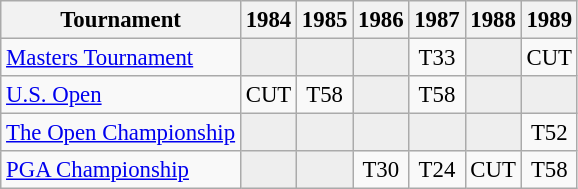<table class="wikitable" style="font-size:95%;text-align:center;">
<tr>
<th>Tournament</th>
<th>1984</th>
<th>1985</th>
<th>1986</th>
<th>1987</th>
<th>1988</th>
<th>1989</th>
</tr>
<tr>
<td align=left><a href='#'>Masters Tournament</a></td>
<td style="background:#eeeeee;"></td>
<td style="background:#eeeeee;"></td>
<td style="background:#eeeeee;"></td>
<td>T33</td>
<td style="background:#eeeeee;"></td>
<td>CUT</td>
</tr>
<tr>
<td align=left><a href='#'>U.S. Open</a></td>
<td>CUT</td>
<td>T58</td>
<td style="background:#eeeeee;"></td>
<td>T58</td>
<td style="background:#eeeeee;"></td>
<td style="background:#eeeeee;"></td>
</tr>
<tr>
<td align=left><a href='#'>The Open Championship</a></td>
<td style="background:#eeeeee;"></td>
<td style="background:#eeeeee;"></td>
<td style="background:#eeeeee;"></td>
<td style="background:#eeeeee;"></td>
<td style="background:#eeeeee;"></td>
<td>T52</td>
</tr>
<tr>
<td align=left><a href='#'>PGA Championship</a></td>
<td style="background:#eeeeee;"></td>
<td style="background:#eeeeee;"></td>
<td>T30</td>
<td>T24</td>
<td>CUT</td>
<td>T58</td>
</tr>
</table>
